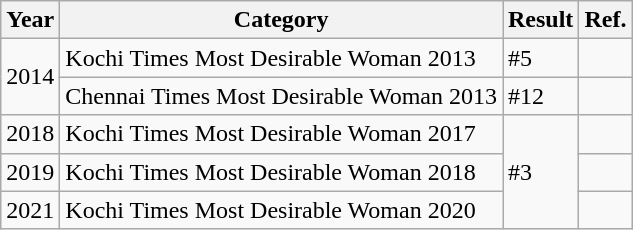<table class="wikitable">
<tr>
<th>Year</th>
<th>Category</th>
<th>Result</th>
<th>Ref.</th>
</tr>
<tr>
<td rowspan="2">2014</td>
<td>Kochi Times Most Desirable Woman 2013</td>
<td>#5</td>
<td></td>
</tr>
<tr>
<td>Chennai Times Most Desirable Woman 2013</td>
<td>#12</td>
<td></td>
</tr>
<tr>
<td>2018</td>
<td>Kochi Times Most Desirable Woman 2017</td>
<td rowspan="3">#3</td>
<td></td>
</tr>
<tr>
<td>2019</td>
<td>Kochi Times Most Desirable Woman 2018</td>
<td></td>
</tr>
<tr>
<td>2021</td>
<td>Kochi Times Most Desirable Woman 2020</td>
<td></td>
</tr>
</table>
